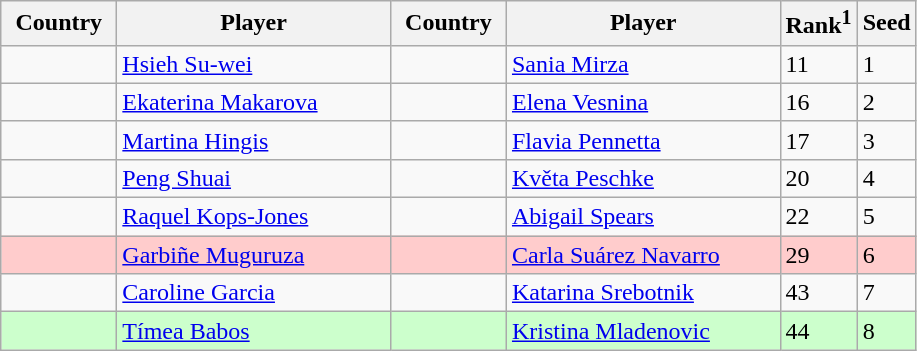<table class="sortable wikitable">
<tr>
<th width="70">Country</th>
<th width="175">Player</th>
<th width="70">Country</th>
<th width="175">Player</th>
<th>Rank<sup>1</sup></th>
<th>Seed</th>
</tr>
<tr>
<td></td>
<td><a href='#'>Hsieh Su-wei</a></td>
<td></td>
<td><a href='#'>Sania Mirza</a></td>
<td>11</td>
<td>1</td>
</tr>
<tr>
<td></td>
<td><a href='#'>Ekaterina Makarova</a></td>
<td></td>
<td><a href='#'>Elena Vesnina</a></td>
<td>16</td>
<td>2</td>
</tr>
<tr>
<td></td>
<td><a href='#'>Martina Hingis</a></td>
<td></td>
<td><a href='#'>Flavia Pennetta</a></td>
<td>17</td>
<td>3</td>
</tr>
<tr>
<td></td>
<td><a href='#'>Peng Shuai</a></td>
<td></td>
<td><a href='#'>Květa Peschke</a></td>
<td>20</td>
<td>4</td>
</tr>
<tr>
<td></td>
<td><a href='#'>Raquel Kops-Jones</a></td>
<td></td>
<td><a href='#'>Abigail Spears</a></td>
<td>22</td>
<td>5</td>
</tr>
<tr style="background:#fcc;">
<td></td>
<td><a href='#'>Garbiñe Muguruza</a></td>
<td></td>
<td><a href='#'>Carla Suárez Navarro</a></td>
<td>29</td>
<td>6</td>
</tr>
<tr>
<td></td>
<td><a href='#'>Caroline Garcia</a></td>
<td></td>
<td><a href='#'>Katarina Srebotnik</a></td>
<td>43</td>
<td>7</td>
</tr>
<tr style="background:#cfc;">
<td></td>
<td><a href='#'>Tímea Babos</a></td>
<td></td>
<td><a href='#'>Kristina Mladenovic</a></td>
<td>44</td>
<td>8</td>
</tr>
</table>
